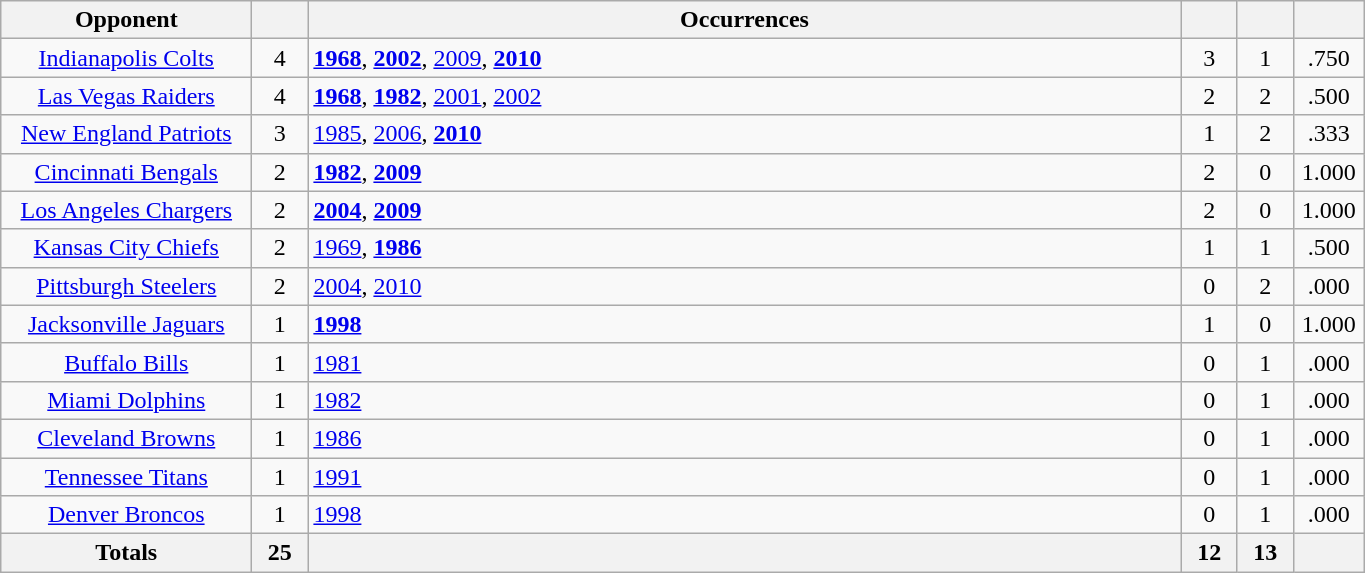<table class="wikitable sortable" style="text-align: center; width: 72%;">
<tr>
<th width="160">Opponent</th>
<th width="30"></th>
<th>Occurrences</th>
<th width="30"></th>
<th width="30"></th>
<th width="40"></th>
</tr>
<tr>
<td><a href='#'>Indianapolis Colts</a></td>
<td>4</td>
<td align=left><strong><a href='#'>1968</a></strong>, <strong><a href='#'>2002</a></strong>, <a href='#'>2009</a>, <strong><a href='#'>2010</a></strong></td>
<td>3</td>
<td>1</td>
<td>.750</td>
</tr>
<tr>
<td><a href='#'>Las Vegas Raiders</a></td>
<td>4</td>
<td align=left><strong><a href='#'>1968</a></strong>, <strong><a href='#'>1982</a></strong>, <a href='#'>2001</a>, <a href='#'>2002</a></td>
<td>2</td>
<td>2</td>
<td>.500</td>
</tr>
<tr>
<td><a href='#'>New England Patriots</a></td>
<td>3</td>
<td align=left><a href='#'>1985</a>, <a href='#'>2006</a>,  <strong><a href='#'>2010</a></strong></td>
<td>1</td>
<td>2</td>
<td>.333</td>
</tr>
<tr>
<td><a href='#'>Cincinnati Bengals</a></td>
<td>2</td>
<td align=left><strong><a href='#'>1982</a></strong>,  <strong><a href='#'>2009</a></strong></td>
<td>2</td>
<td>0</td>
<td>1.000</td>
</tr>
<tr>
<td><a href='#'>Los Angeles Chargers</a></td>
<td>2</td>
<td align=left><strong><a href='#'>2004</a></strong>,  <strong><a href='#'>2009</a></strong></td>
<td>2</td>
<td>0</td>
<td>1.000</td>
</tr>
<tr>
<td><a href='#'>Kansas City Chiefs</a></td>
<td>2</td>
<td align=left><a href='#'>1969</a>, <strong><a href='#'>1986</a></strong></td>
<td>1</td>
<td>1</td>
<td>.500</td>
</tr>
<tr>
<td><a href='#'>Pittsburgh Steelers</a></td>
<td>2</td>
<td align=left><a href='#'>2004</a>,  <a href='#'>2010</a></td>
<td>0</td>
<td>2</td>
<td>.000</td>
</tr>
<tr>
<td><a href='#'>Jacksonville Jaguars</a></td>
<td>1</td>
<td align=left><strong><a href='#'>1998</a></strong></td>
<td>1</td>
<td>0</td>
<td>1.000</td>
</tr>
<tr>
<td><a href='#'>Buffalo Bills</a></td>
<td>1</td>
<td align=left><a href='#'>1981</a></td>
<td>0</td>
<td>1</td>
<td>.000</td>
</tr>
<tr>
<td><a href='#'>Miami Dolphins</a></td>
<td>1</td>
<td align=left><a href='#'>1982</a></td>
<td>0</td>
<td>1</td>
<td>.000</td>
</tr>
<tr>
<td><a href='#'>Cleveland Browns</a></td>
<td>1</td>
<td align=left><a href='#'>1986</a></td>
<td>0</td>
<td>1</td>
<td>.000</td>
</tr>
<tr>
<td><a href='#'>Tennessee Titans</a></td>
<td>1</td>
<td align=left><a href='#'>1991</a></td>
<td>0</td>
<td>1</td>
<td>.000</td>
</tr>
<tr>
<td><a href='#'>Denver Broncos</a></td>
<td>1</td>
<td align=left><a href='#'>1998</a></td>
<td>0</td>
<td>1</td>
<td>.000</td>
</tr>
<tr>
<th>Totals</th>
<th>25</th>
<th></th>
<th>12</th>
<th>13</th>
<th></th>
</tr>
</table>
